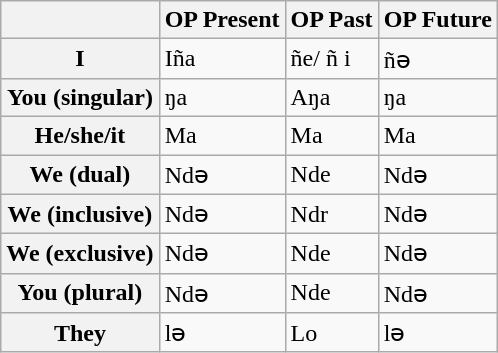<table class="wikitable">
<tr>
<th></th>
<th>OP Present</th>
<th>OP Past</th>
<th>OP Future</th>
</tr>
<tr>
<th>I</th>
<td>Iña</td>
<td>ñe/ ñ  i</td>
<td>ñə</td>
</tr>
<tr>
<th>You (singular)</th>
<td>ŋa</td>
<td>Aŋa</td>
<td>ŋa</td>
</tr>
<tr>
<th>He/she/it</th>
<td>Ma</td>
<td>Ma</td>
<td>Ma</td>
</tr>
<tr>
<th>We (dual)</th>
<td>Ndə</td>
<td>Nde</td>
<td>Ndə</td>
</tr>
<tr>
<th>We (inclusive)</th>
<td>Ndə</td>
<td>Ndr</td>
<td>Ndə</td>
</tr>
<tr>
<th>We (exclusive)</th>
<td>Ndə</td>
<td>Nde</td>
<td>Ndə</td>
</tr>
<tr>
<th>You (plural)</th>
<td>Ndə</td>
<td>Nde</td>
<td>Ndə</td>
</tr>
<tr>
<th>They</th>
<td>lə</td>
<td>Lo</td>
<td>lə</td>
</tr>
</table>
